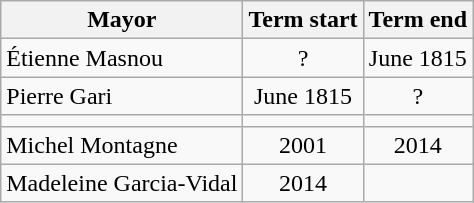<table class="wikitable">
<tr>
<th>Mayor</th>
<th>Term start</th>
<th>Term end</th>
</tr>
<tr>
<td>Étienne Masnou</td>
<td align=center>?</td>
<td align=center>June 1815</td>
</tr>
<tr>
<td>Pierre Gari</td>
<td align=center>June 1815</td>
<td align=center>?</td>
</tr>
<tr>
<td></td>
<td align=center></td>
<td align=center></td>
</tr>
<tr>
<td>Michel Montagne</td>
<td align=center>2001</td>
<td align=center>2014</td>
</tr>
<tr>
<td>Madeleine Garcia-Vidal</td>
<td align=center>2014</td>
<td align=center></td>
</tr>
</table>
